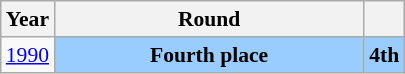<table class="wikitable" style="text-align: center; font-size:90%">
<tr>
<th>Year</th>
<th style="width:200px">Round</th>
<th></th>
</tr>
<tr>
<td><a href='#'>1990</a></td>
<td bgcolor="9acdff"><strong>Fourth place</strong></td>
<td bgcolor="9acdff"><strong>4th</strong></td>
</tr>
</table>
